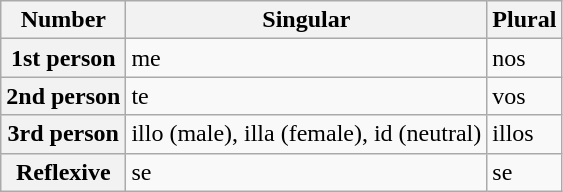<table class="wikitable">
<tr>
<th scope="row">Number</th>
<th scope="col">Singular</th>
<th scope="col">Plural</th>
</tr>
<tr>
<th scope="row">1st person</th>
<td>me</td>
<td>nos</td>
</tr>
<tr>
<th scope="row">2nd person</th>
<td>te</td>
<td>vos</td>
</tr>
<tr>
<th scope="row">3rd person</th>
<td>illo (male), illa (female), id (neutral)</td>
<td>illos</td>
</tr>
<tr>
<th scope="row">Reflexive</th>
<td>se</td>
<td>se</td>
</tr>
</table>
